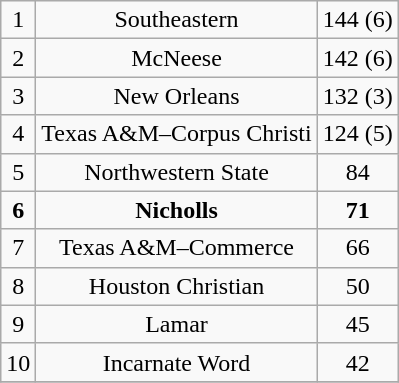<table class="wikitable">
<tr align="center">
<td>1</td>
<td>Southeastern</td>
<td>144 (6)</td>
</tr>
<tr align="center">
<td>2</td>
<td>McNeese</td>
<td>142 (6)</td>
</tr>
<tr align="center">
<td>3</td>
<td>New Orleans</td>
<td>132 (3)</td>
</tr>
<tr align="center">
<td>4</td>
<td>Texas A&M–Corpus Christi</td>
<td>124 (5)</td>
</tr>
<tr align="center">
<td>5</td>
<td>Northwestern State</td>
<td>84</td>
</tr>
<tr align="center">
<td><strong>6</strong></td>
<td><strong>Nicholls</strong></td>
<td><strong>71</strong></td>
</tr>
<tr align="center">
<td>7</td>
<td>Texas A&M–Commerce</td>
<td>66</td>
</tr>
<tr align="center">
<td>8</td>
<td>Houston Christian</td>
<td>50</td>
</tr>
<tr align="center">
<td>9</td>
<td>Lamar</td>
<td>45</td>
</tr>
<tr align="center">
<td>10</td>
<td>Incarnate Word</td>
<td>42</td>
</tr>
<tr align="center">
</tr>
</table>
